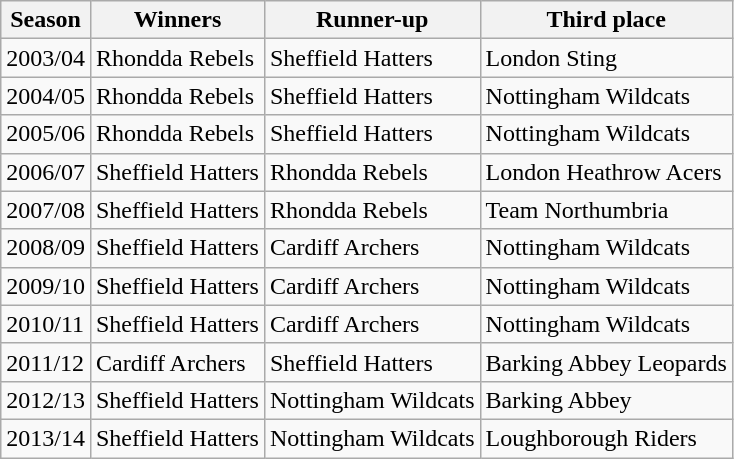<table class="wikitable" style="text-align:left">
<tr>
<th>Season</th>
<th>Winners</th>
<th>Runner-up</th>
<th>Third place</th>
</tr>
<tr>
<td>2003/04</td>
<td>Rhondda Rebels</td>
<td>Sheffield Hatters</td>
<td>London Sting</td>
</tr>
<tr>
<td>2004/05</td>
<td>Rhondda Rebels</td>
<td>Sheffield Hatters</td>
<td>Nottingham Wildcats</td>
</tr>
<tr>
<td>2005/06</td>
<td>Rhondda Rebels</td>
<td>Sheffield Hatters</td>
<td>Nottingham Wildcats</td>
</tr>
<tr>
<td>2006/07</td>
<td>Sheffield Hatters</td>
<td>Rhondda Rebels</td>
<td>London Heathrow Acers</td>
</tr>
<tr>
<td>2007/08</td>
<td>Sheffield Hatters</td>
<td>Rhondda Rebels</td>
<td>Team Northumbria</td>
</tr>
<tr>
<td>2008/09</td>
<td>Sheffield Hatters</td>
<td>Cardiff Archers</td>
<td>Nottingham Wildcats</td>
</tr>
<tr>
<td>2009/10</td>
<td>Sheffield Hatters</td>
<td>Cardiff Archers</td>
<td>Nottingham Wildcats</td>
</tr>
<tr>
<td>2010/11</td>
<td>Sheffield Hatters</td>
<td>Cardiff Archers</td>
<td>Nottingham Wildcats</td>
</tr>
<tr>
<td>2011/12</td>
<td>Cardiff Archers</td>
<td>Sheffield Hatters</td>
<td>Barking Abbey Leopards</td>
</tr>
<tr>
<td>2012/13</td>
<td>Sheffield Hatters</td>
<td>Nottingham Wildcats</td>
<td>Barking Abbey</td>
</tr>
<tr>
<td>2013/14</td>
<td>Sheffield Hatters</td>
<td>Nottingham Wildcats</td>
<td>Loughborough Riders</td>
</tr>
</table>
